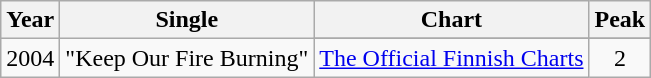<table class="wikitable">
<tr>
<th>Year</th>
<th>Single</th>
<th>Chart</th>
<th>Peak</th>
</tr>
<tr>
<td rowspan=2>2004</td>
<td rowspan=2>"Keep Our Fire Burning"</td>
</tr>
<tr>
<td><a href='#'>The Official Finnish Charts</a></td>
<td style="text-align:center;">2</td>
</tr>
</table>
